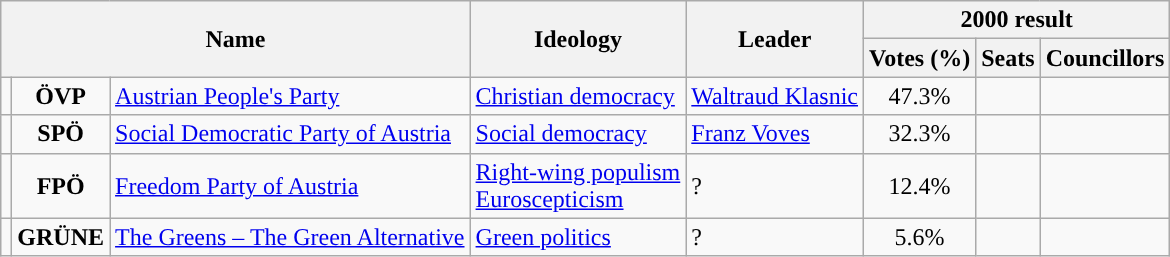<table class="wikitable">
<tr>
<th rowspan="2" colspan="3">Name</th>
<th rowspan="2">Ideology</th>
<th rowspan="2">Leader</th>
<th colspan="3">2000 result</th>
</tr>
<tr>
<th>Votes (%)</th>
<th>Seats</th>
<th>Councillors</th>
</tr>
<tr>
<td style="background:"></td>
<td style="text-align:center;"><strong>ÖVP</strong></td>
<td><a href='#'>Austrian People's Party</a><br></td>
<td><a href='#'>Christian democracy</a></td>
<td><a href='#'>Waltraud Klasnic</a></td>
<td style="text-align:center;">47.3%</td>
<td></td>
<td></td>
</tr>
<tr>
<td style="background:"></td>
<td style="text-align:center;"><strong>SPÖ</strong></td>
<td><a href='#'>Social Democratic Party of Austria</a><br></td>
<td><a href='#'>Social democracy</a></td>
<td><a href='#'>Franz Voves</a></td>
<td style="text-align:center;">32.3%</td>
<td></td>
<td></td>
</tr>
<tr>
<td style="background:"></td>
<td style="text-align:center;"><strong>FPÖ</strong></td>
<td><a href='#'>Freedom Party of Austria</a><br></td>
<td><a href='#'>Right-wing populism</a><br><a href='#'>Euroscepticism</a></td>
<td>?</td>
<td style="text-align:center;">12.4%</td>
<td></td>
<td></td>
</tr>
<tr>
<td style="background:"></td>
<td style="text-align:center;"><strong>GRÜNE</strong></td>
<td><a href='#'>The Greens – The Green Alternative</a><br></td>
<td><a href='#'>Green politics</a></td>
<td>?</td>
<td style="text-align:center;">5.6%</td>
<td></td>
</tr>
</table>
